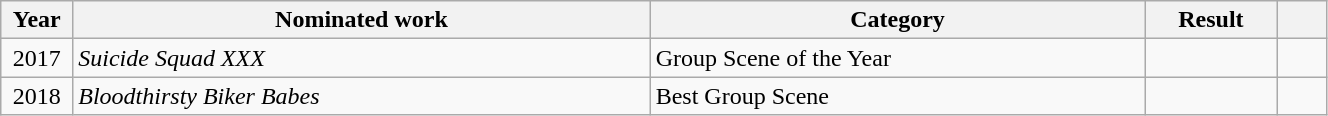<table class="wikitable" style="width:70%;">
<tr>
<th width=4%>Year</th>
<th style="width:35%;">Nominated work</th>
<th style="width:30%;">Category</th>
<th style="width:8%;">Result</th>
<th width=3%></th>
</tr>
<tr>
<td style="text-align:center;">2017</td>
<td><em>Suicide Squad XXX</em></td>
<td>Group Scene of the Year</td>
<td></td>
<td style="text-align:center;"></td>
</tr>
<tr>
<td style="text-align:center;">2018</td>
<td><em>Bloodthirsty Biker Babes</em></td>
<td>Best Group Scene</td>
<td></td>
<td style="text-align:center;"></td>
</tr>
</table>
